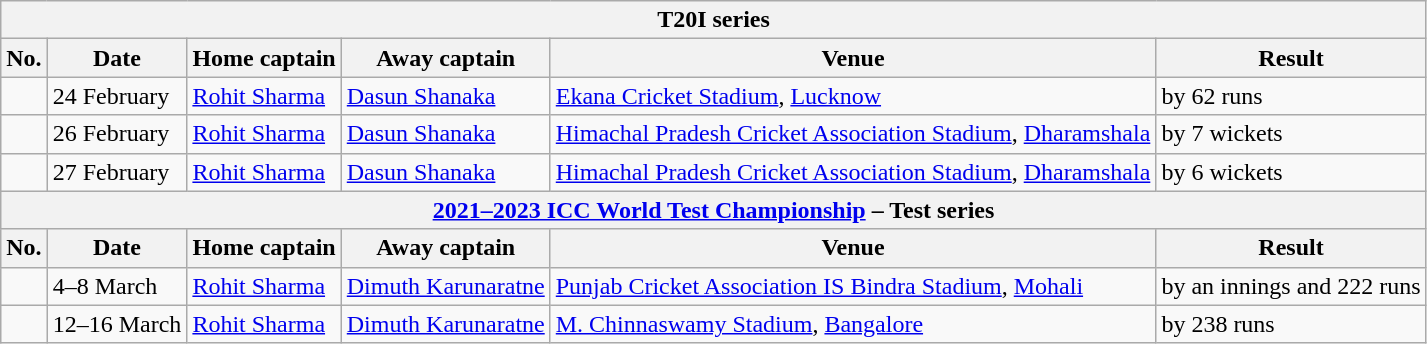<table class="wikitable">
<tr>
<th colspan="9">T20I series</th>
</tr>
<tr>
<th>No.</th>
<th>Date</th>
<th>Home captain</th>
<th>Away captain</th>
<th>Venue</th>
<th>Result</th>
</tr>
<tr>
<td></td>
<td>24 February</td>
<td><a href='#'>Rohit Sharma</a></td>
<td><a href='#'>Dasun Shanaka</a></td>
<td><a href='#'>Ekana Cricket Stadium</a>, <a href='#'>Lucknow</a></td>
<td> by 62 runs</td>
</tr>
<tr>
<td></td>
<td>26 February</td>
<td><a href='#'>Rohit Sharma</a></td>
<td><a href='#'>Dasun Shanaka</a></td>
<td><a href='#'>Himachal Pradesh Cricket Association Stadium</a>, <a href='#'>Dharamshala</a></td>
<td> by 7 wickets</td>
</tr>
<tr>
<td></td>
<td>27 February</td>
<td><a href='#'>Rohit Sharma</a></td>
<td><a href='#'>Dasun Shanaka</a></td>
<td><a href='#'>Himachal Pradesh Cricket Association Stadium</a>, <a href='#'>Dharamshala</a></td>
<td> by 6 wickets</td>
</tr>
<tr>
<th colspan="9"><a href='#'>2021–2023 ICC World Test Championship</a> – Test series</th>
</tr>
<tr>
<th>No.</th>
<th>Date</th>
<th>Home captain</th>
<th>Away captain</th>
<th>Venue</th>
<th>Result</th>
</tr>
<tr>
<td></td>
<td>4–8 March</td>
<td><a href='#'>Rohit Sharma</a></td>
<td><a href='#'>Dimuth Karunaratne</a></td>
<td><a href='#'>Punjab Cricket Association IS Bindra Stadium</a>, <a href='#'>Mohali</a></td>
<td> by an innings and 222 runs</td>
</tr>
<tr>
<td></td>
<td>12–16 March</td>
<td><a href='#'>Rohit Sharma</a></td>
<td><a href='#'>Dimuth Karunaratne</a></td>
<td><a href='#'>M. Chinnaswamy Stadium</a>, <a href='#'>Bangalore</a></td>
<td> by 238 runs</td>
</tr>
</table>
